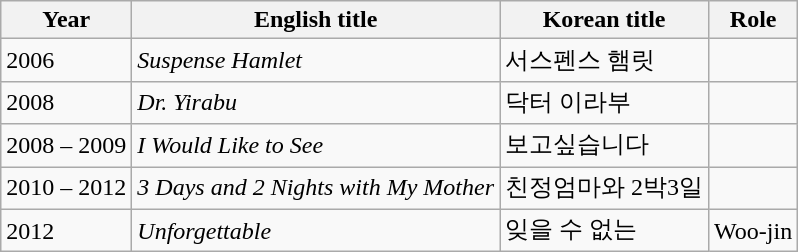<table class="wikitable sortable">
<tr>
<th>Year</th>
<th>English title</th>
<th>Korean title</th>
<th>Role</th>
</tr>
<tr>
<td>2006</td>
<td><em>Suspense Hamlet</em></td>
<td>서스펜스 햄릿</td>
<td></td>
</tr>
<tr>
<td>2008</td>
<td><em>Dr. Yirabu</em></td>
<td>닥터 이라부</td>
<td></td>
</tr>
<tr>
<td>2008 – 2009</td>
<td><em>I Would Like to See</em></td>
<td>보고싶습니다</td>
<td></td>
</tr>
<tr>
<td>2010 – 2012</td>
<td><em>3 Days and 2 Nights with My Mother</em></td>
<td>친정엄마와 2박3일</td>
<td></td>
</tr>
<tr>
<td>2012</td>
<td><em>Unforgettable</em></td>
<td>잊을 수 없는</td>
<td>Woo-jin</td>
</tr>
</table>
